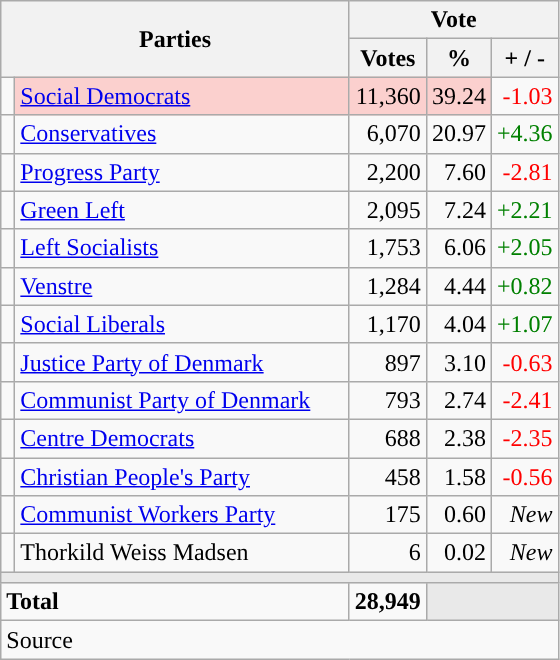<table class="wikitable" style="text-align:right;">
<tr>
<th style="text-align:centre;" rowspan="2" colspan="2" width="225">Parties</th>
<th colspan="3">Vote</th>
</tr>
<tr>
<th width="15">Votes</th>
<th width="15">%</th>
<th width="15">+ / -</th>
</tr>
<tr>
<td width="2" style="color:inherit;background:"></td>
<td bgcolor=#fbd0ce  align="left"><a href='#'>Social Democrats</a></td>
<td bgcolor=#fbd0ce>11,360</td>
<td bgcolor=#fbd0ce>39.24</td>
<td style=color:red;>-1.03</td>
</tr>
<tr>
<td width="2" style="color:inherit;background:"></td>
<td align="left"><a href='#'>Conservatives</a></td>
<td>6,070</td>
<td>20.97</td>
<td style=color:green;>+4.36</td>
</tr>
<tr>
<td width="2" style="color:inherit;background:"></td>
<td align="left"><a href='#'>Progress Party</a></td>
<td>2,200</td>
<td>7.60</td>
<td style=color:red;>-2.81</td>
</tr>
<tr>
<td width="2" style="color:inherit;background:"></td>
<td align="left"><a href='#'>Green Left</a></td>
<td>2,095</td>
<td>7.24</td>
<td style=color:green;>+2.21</td>
</tr>
<tr>
<td width="2" style="color:inherit;background:"></td>
<td align="left"><a href='#'>Left Socialists</a></td>
<td>1,753</td>
<td>6.06</td>
<td style=color:green;>+2.05</td>
</tr>
<tr>
<td width="2" style="color:inherit;background:"></td>
<td align="left"><a href='#'>Venstre</a></td>
<td>1,284</td>
<td>4.44</td>
<td style=color:green;>+0.82</td>
</tr>
<tr>
<td width="2" style="color:inherit;background:"></td>
<td align="left"><a href='#'>Social Liberals</a></td>
<td>1,170</td>
<td>4.04</td>
<td style=color:green;>+1.07</td>
</tr>
<tr>
<td width="2" style="color:inherit;background:"></td>
<td align="left"><a href='#'>Justice Party of Denmark</a></td>
<td>897</td>
<td>3.10</td>
<td style=color:red;>-0.63</td>
</tr>
<tr>
<td width="2" style="color:inherit;background:"></td>
<td align="left"><a href='#'>Communist Party of Denmark</a></td>
<td>793</td>
<td>2.74</td>
<td style=color:red;>-2.41</td>
</tr>
<tr>
<td width="2" style="color:inherit;background:"></td>
<td align="left"><a href='#'>Centre Democrats</a></td>
<td>688</td>
<td>2.38</td>
<td style=color:red;>-2.35</td>
</tr>
<tr>
<td width="2" style="color:inherit;background:"></td>
<td align="left"><a href='#'>Christian People's Party</a></td>
<td>458</td>
<td>1.58</td>
<td style=color:red;>-0.56</td>
</tr>
<tr>
<td width="2" style="color:inherit;background:"></td>
<td align="left"><a href='#'>Communist Workers Party</a></td>
<td>175</td>
<td>0.60</td>
<td><em>New</em></td>
</tr>
<tr>
<td width="2" style="color:inherit;background:"></td>
<td align="left">Thorkild Weiss Madsen</td>
<td>6</td>
<td>0.02</td>
<td><em>New</em></td>
</tr>
<tr>
<td colspan="7" bgcolor="#E9E9E9"></td>
</tr>
<tr>
<td align="left" colspan="2"><strong>Total</strong></td>
<td><strong>28,949</strong></td>
<td bgcolor="#E9E9E9" colspan="2"></td>
</tr>
<tr>
<td align="left" colspan="6">Source</td>
</tr>
</table>
